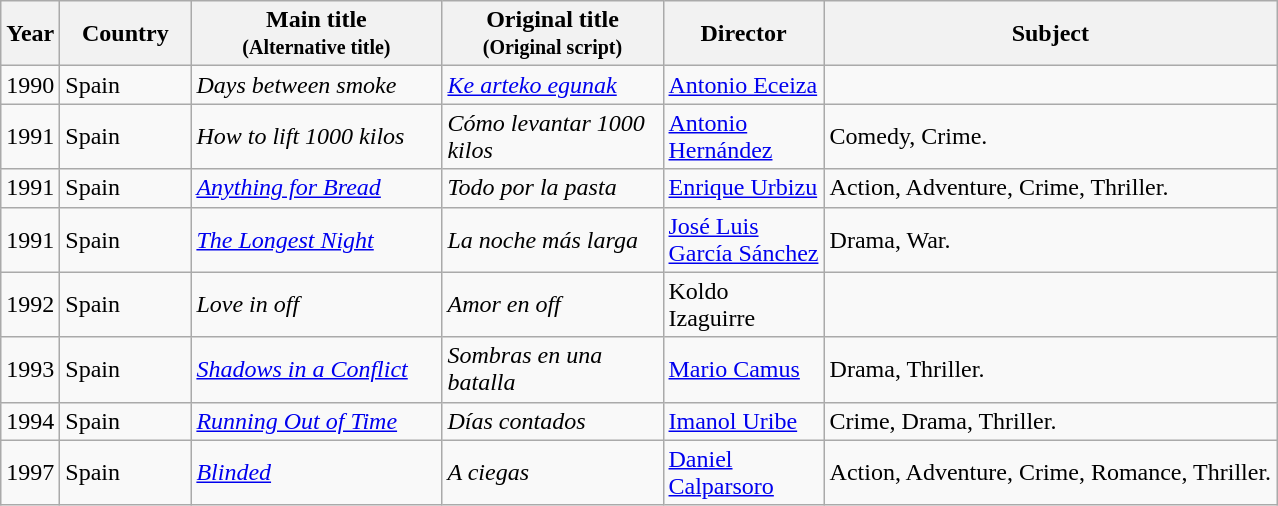<table class="wikitable sortable">
<tr>
<th>Year</th>
<th width= 80>Country</th>
<th class="unsortable" style="width:160px;">Main title<br><small>(Alternative title)</small></th>
<th class="unsortable" style="width:140px;">Original title<br><small>(Original script)</small></th>
<th width=100>Director</th>
<th class="unsortable">Subject</th>
</tr>
<tr>
<td>1990</td>
<td>Spain</td>
<td><em>Days between smoke</em></td>
<td><em><a href='#'>Ke arteko egunak</a></em></td>
<td><a href='#'>Antonio Eceiza</a></td>
<td></td>
</tr>
<tr>
<td>1991</td>
<td>Spain</td>
<td><em>How to lift 1000 kilos</em></td>
<td><em>Cómo levantar 1000 kilos</em></td>
<td><a href='#'>Antonio Hernández</a></td>
<td>Comedy, Crime.</td>
</tr>
<tr>
<td>1991</td>
<td>Spain</td>
<td><em><a href='#'>Anything for Bread</a></em></td>
<td><em>Todo por la pasta</em></td>
<td><a href='#'>Enrique Urbizu</a></td>
<td>Action, Adventure, Crime, Thriller.</td>
</tr>
<tr>
<td>1991</td>
<td>Spain</td>
<td><em><a href='#'>The Longest Night</a></em></td>
<td><em>La noche más larga</em></td>
<td><a href='#'>José Luis García Sánchez</a></td>
<td>Drama, War.</td>
</tr>
<tr>
<td>1992</td>
<td>Spain</td>
<td><em>Love in off</em></td>
<td><em>Amor en off</em></td>
<td>Koldo Izaguirre</td>
<td></td>
</tr>
<tr>
<td>1993</td>
<td>Spain</td>
<td><em><a href='#'>Shadows in a Conflict</a></em></td>
<td><em>Sombras en una batalla</em></td>
<td><a href='#'>Mario Camus</a></td>
<td>Drama, Thriller.</td>
</tr>
<tr>
<td>1994</td>
<td>Spain</td>
<td><em><a href='#'>Running Out of Time</a></em></td>
<td><em>Días contados</em></td>
<td><a href='#'>Imanol Uribe</a></td>
<td>Crime, Drama, Thriller.</td>
</tr>
<tr>
<td>1997</td>
<td>Spain</td>
<td><em><a href='#'>Blinded</a></em></td>
<td><em>A ciegas</em></td>
<td><a href='#'>Daniel Calparsoro</a></td>
<td>Action, Adventure, Crime, Romance, Thriller.</td>
</tr>
</table>
